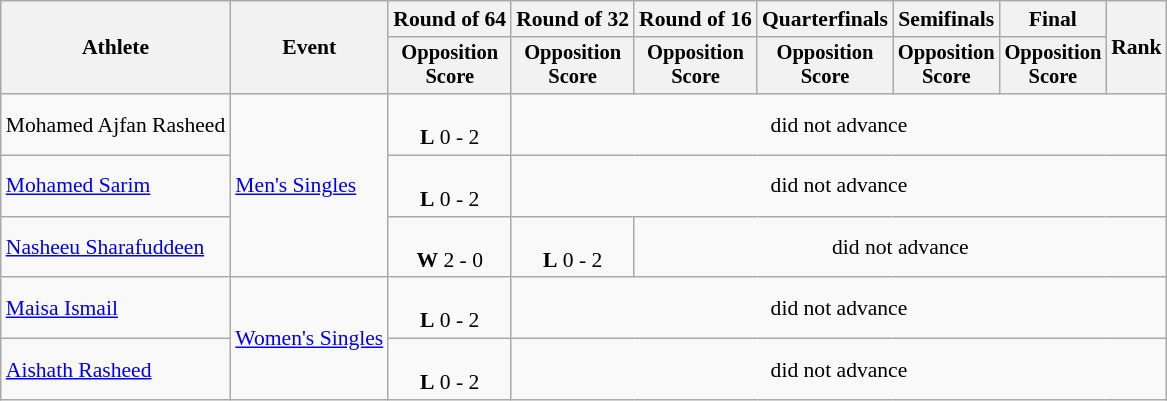<table class=wikitable style="font-size:90%">
<tr>
<th rowspan="2">Athlete</th>
<th rowspan="2">Event</th>
<th>Round of 64</th>
<th>Round of 32</th>
<th>Round of 16</th>
<th>Quarterfinals</th>
<th>Semifinals</th>
<th>Final</th>
<th rowspan=2>Rank</th>
</tr>
<tr style="font-size:95%">
<th>Opposition<br>Score</th>
<th>Opposition<br>Score</th>
<th>Opposition<br>Score</th>
<th>Opposition<br>Score</th>
<th>Opposition<br>Score</th>
<th>Opposition<br>Score</th>
</tr>
<tr align=center>
<td align=left>Mohamed Ajfan Rasheed</td>
<td align=left rowspan=3><a href='#'>Men's Singles</a></td>
<td><br><strong>L</strong> 0 - 2</td>
<td colspan=6>did not advance</td>
</tr>
<tr align=center>
<td align=left><a href='#'>Mohamed Sarim</a></td>
<td><br><strong>L</strong> 0 - 2</td>
<td colspan=6>did not advance</td>
</tr>
<tr align=center>
<td align=left><a href='#'>Nasheeu Sharafuddeen</a></td>
<td><br><strong>W</strong> 2 - 0</td>
<td><br><strong>L</strong> 0 - 2</td>
<td colspan=5>did not advance</td>
</tr>
<tr align=center>
<td align=left><a href='#'>Maisa Ismail</a></td>
<td align=left rowspan=2><a href='#'>Women's Singles</a></td>
<td><br><strong>L</strong> 0 - 2</td>
<td colspan=6>did not advance</td>
</tr>
<tr align=center>
<td align=left><a href='#'>Aishath Rasheed</a></td>
<td><br><strong>L</strong> 0 - 2</td>
<td colspan=6>did not advance</td>
</tr>
</table>
